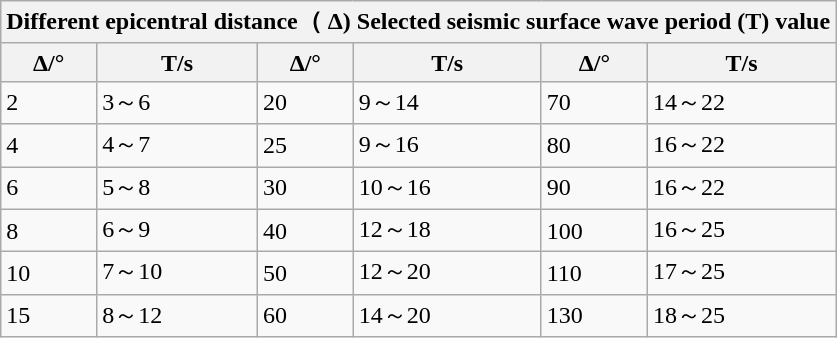<table class="wikitable">
<tr>
<th colspan="6">Different epicentral distance（ Δ) Selected seismic surface wave period (T) value</th>
</tr>
<tr>
<th>Δ/°</th>
<th>T/s</th>
<th>Δ/°</th>
<th>T/s</th>
<th>Δ/°</th>
<th>T/s</th>
</tr>
<tr>
<td>2</td>
<td>3～6</td>
<td>20</td>
<td>9～14</td>
<td>70</td>
<td>14～22</td>
</tr>
<tr>
<td>4</td>
<td>4～7</td>
<td>25</td>
<td>9～16</td>
<td>80</td>
<td>16～22</td>
</tr>
<tr>
<td>6</td>
<td>5～8</td>
<td>30</td>
<td>10～16</td>
<td>90</td>
<td>16～22</td>
</tr>
<tr>
<td>8</td>
<td>6～9</td>
<td>40</td>
<td>12～18</td>
<td>100</td>
<td>16～25</td>
</tr>
<tr>
<td>10</td>
<td>7～10</td>
<td>50</td>
<td>12～20</td>
<td>110</td>
<td>17～25</td>
</tr>
<tr>
<td>15</td>
<td>8～12</td>
<td>60</td>
<td>14～20</td>
<td>130</td>
<td>18～25</td>
</tr>
</table>
